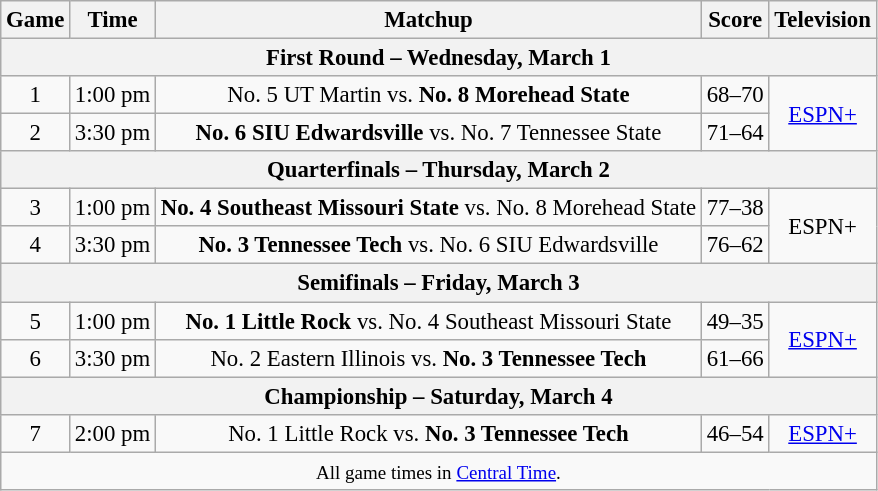<table class="wikitable" style="font-size: 95%;text-align:center">
<tr>
<th>Game</th>
<th>Time</th>
<th>Matchup</th>
<th>Score</th>
<th>Television</th>
</tr>
<tr>
<th colspan="5">First Round – Wednesday, March 1</th>
</tr>
<tr>
<td>1</td>
<td>1:00 pm</td>
<td>No. 5 UT Martin vs. <strong>No. 8 Morehead State</strong></td>
<td>68–70</td>
<td rowspan="2"><a href='#'>ESPN+</a></td>
</tr>
<tr>
<td>2</td>
<td>3:30 pm</td>
<td><strong>No. 6 SIU Edwardsville</strong> vs. No. 7 Tennessee State</td>
<td>71–64</td>
</tr>
<tr>
<th colspan="5">Quarterfinals – Thursday, March 2</th>
</tr>
<tr>
<td>3</td>
<td>1:00 pm</td>
<td><strong>No. 4 Southeast Missouri State</strong> vs. No. 8 Morehead State</td>
<td>77–38</td>
<td rowspan="2">ESPN+</td>
</tr>
<tr>
<td>4</td>
<td>3:30 pm</td>
<td><strong>No. 3 Tennessee Tech</strong> vs. No. 6 SIU Edwardsville</td>
<td>76–62</td>
</tr>
<tr>
<th colspan="5">Semifinals – Friday, March 3</th>
</tr>
<tr>
<td>5</td>
<td>1:00 pm</td>
<td><strong>No. 1 Little Rock</strong> vs. No. 4 Southeast Missouri State</td>
<td>49–35</td>
<td rowspan="2"><a href='#'>ESPN+</a></td>
</tr>
<tr>
<td>6</td>
<td>3:30 pm</td>
<td>No. 2 Eastern Illinois vs. <strong>No. 3 Tennessee Tech</strong></td>
<td>61–66</td>
</tr>
<tr>
<th colspan="5">Championship – Saturday, March 4</th>
</tr>
<tr>
<td>7</td>
<td>2:00 pm</td>
<td>No. 1 Little Rock vs. <strong>No. 3 Tennessee Tech</strong></td>
<td>46–54</td>
<td><a href='#'>ESPN+</a></td>
</tr>
<tr>
<td colspan="5"><small>All game times in <a href='#'>Central Time</a>.</small></td>
</tr>
</table>
